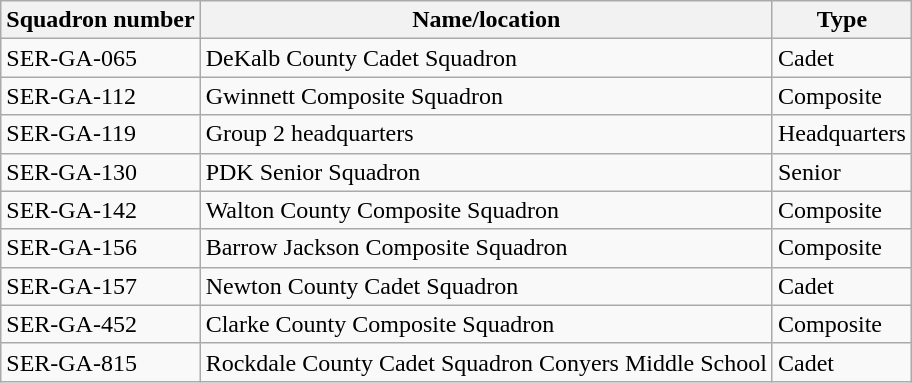<table class="wikitable">
<tr>
<th>Squadron number</th>
<th>Name/location</th>
<th>Type</th>
</tr>
<tr>
<td>SER-GA-065</td>
<td>DeKalb County Cadet Squadron</td>
<td>Cadet</td>
</tr>
<tr>
<td>SER-GA-112</td>
<td>Gwinnett Composite Squadron</td>
<td>Composite</td>
</tr>
<tr>
<td>SER-GA-119</td>
<td>Group 2 headquarters</td>
<td>Headquarters</td>
</tr>
<tr>
<td>SER-GA-130</td>
<td>PDK Senior Squadron</td>
<td>Senior</td>
</tr>
<tr>
<td>SER-GA-142</td>
<td>Walton County Composite Squadron</td>
<td>Composite</td>
</tr>
<tr>
<td>SER-GA-156</td>
<td>Barrow Jackson Composite Squadron</td>
<td>Composite</td>
</tr>
<tr>
<td>SER-GA-157</td>
<td>Newton County Cadet Squadron</td>
<td>Cadet</td>
</tr>
<tr>
<td>SER-GA-452</td>
<td>Clarke County Composite Squadron</td>
<td>Composite</td>
</tr>
<tr>
<td>SER-GA-815</td>
<td>Rockdale County Cadet Squadron Conyers Middle School</td>
<td>Cadet</td>
</tr>
</table>
